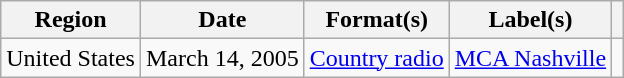<table class="wikitable">
<tr>
<th>Region</th>
<th>Date</th>
<th>Format(s)</th>
<th>Label(s)</th>
<th></th>
</tr>
<tr>
<td>United States</td>
<td>March 14, 2005</td>
<td><a href='#'>Country radio</a></td>
<td><a href='#'>MCA Nashville</a></td>
<td></td>
</tr>
</table>
